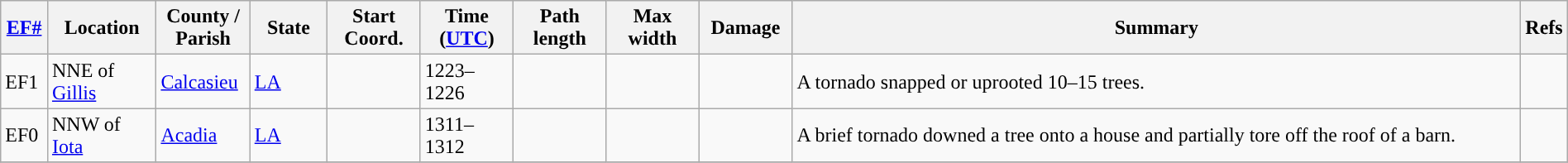<table class="wikitable sortable" style="width:100%;">
<tr>
<th scope="col" width="3%" align="center"><a href='#'>EF#</a></th>
<th scope="col" width="7%" align="center" class="unsortable">Location</th>
<th scope="col" width="6%" align="center" class="unsortable">County / Parish</th>
<th scope="col" width="5%" align="center">State</th>
<th scope="col" width="6%" align="center">Start Coord.</th>
<th scope="col" width="6%" align="center">Time (<a href='#'>UTC</a>)</th>
<th scope="col" width="6%" align="center">Path length</th>
<th scope="col" width="6%" align="center">Max width</th>
<th scope="col" width="6%" align="center">Damage</th>
<th scope="col" width="48%" class="unsortable" align="center">Summary</th>
<th scope="col" width="48%" class="unsortable" align="center">Refs</th>
</tr>
<tr>
<td>EF1</td>
<td>NNE of <a href='#'>Gillis</a></td>
<td><a href='#'>Calcasieu</a></td>
<td><a href='#'>LA</a></td>
<td></td>
<td>1223–1226</td>
<td></td>
<td></td>
<td></td>
<td>A tornado snapped or uprooted 10–15 trees.</td>
<td></td>
</tr>
<tr>
<td>EF0</td>
<td>NNW of <a href='#'>Iota</a></td>
<td><a href='#'>Acadia</a></td>
<td><a href='#'>LA</a></td>
<td></td>
<td>1311–1312</td>
<td></td>
<td></td>
<td></td>
<td>A brief tornado downed a tree onto a house and partially tore off the roof of a barn.</td>
<td></td>
</tr>
<tr>
</tr>
</table>
